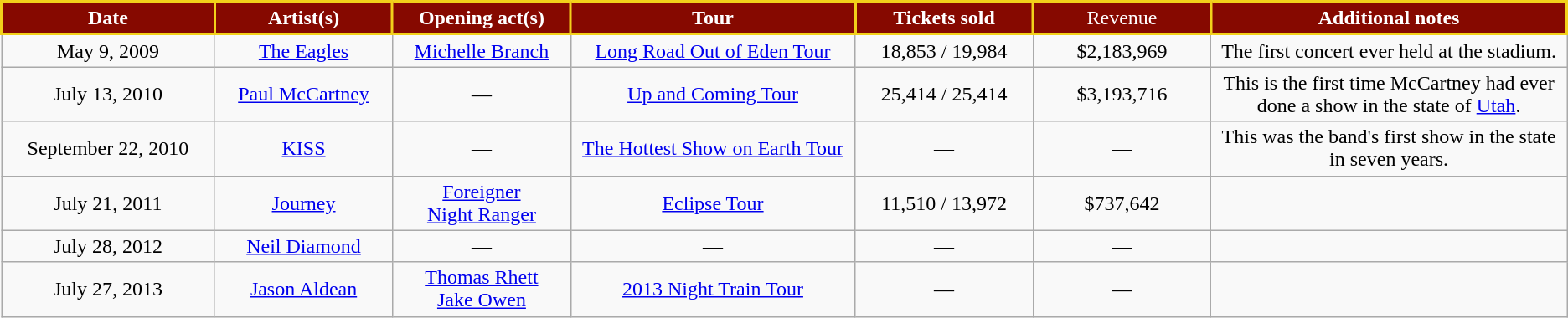<table class="wikitable" style="text-align:center">
<tr>
<th width=12% style="text-align:center; background:#860900; color:#FFFFFF; border:2px solid #F2D11A;">Date</th>
<th width=10% style="text-align:center; background:#860900; color:#FFFFFF; border:2px solid #F2D11A;">Artist(s)</th>
<th width=10% style="text-align:center; background:#860900; color:#FFFFFF; border:2px solid #F2D11A;">Opening act(s)</th>
<th width=16% style="text-align:center; background:#860900; color:#FFFFFF; border:2px solid #F2D11A;">Tour</th>
<th width=10% style="text-align:center; background:#860900; color:#FFFFFF; border:2px solid #F2D11A;">Tickets sold</th>
<td width=10% style="text-align:center; background:#860900; color:#FFFFFF; border:2px solid #F2D11A;">Revenue</td>
<th width=20% style="text-align:center; background:#860900; color:#FFFFFF; border:2px solid #F2D11A;">Additional notes</th>
</tr>
<tr>
<td>May 9, 2009</td>
<td><a href='#'>The Eagles</a></td>
<td><a href='#'>Michelle Branch</a></td>
<td><a href='#'>Long Road Out of Eden Tour</a></td>
<td>18,853 / 19,984</td>
<td>$2,183,969</td>
<td>The first concert ever held at the stadium.</td>
</tr>
<tr>
<td>July 13, 2010</td>
<td><a href='#'>Paul McCartney</a></td>
<td>—</td>
<td><a href='#'>Up and Coming Tour</a></td>
<td>25,414 / 25,414</td>
<td>$3,193,716</td>
<td>This is the first time McCartney had ever done a show in the state of <a href='#'>Utah</a>.</td>
</tr>
<tr>
<td>September 22, 2010</td>
<td><a href='#'>KISS</a></td>
<td>—</td>
<td><a href='#'>The Hottest Show on Earth Tour</a></td>
<td>—</td>
<td>—</td>
<td>This was the band's first show in the state in seven years.</td>
</tr>
<tr>
<td>July 21, 2011</td>
<td><a href='#'>Journey</a></td>
<td><a href='#'>Foreigner</a><br><a href='#'>Night Ranger</a></td>
<td><a href='#'>Eclipse Tour</a></td>
<td>11,510 / 13,972</td>
<td>$737,642</td>
<td></td>
</tr>
<tr>
<td>July 28, 2012</td>
<td><a href='#'>Neil Diamond</a></td>
<td>—</td>
<td>—</td>
<td>—</td>
<td>—</td>
<td></td>
</tr>
<tr>
<td>July 27, 2013</td>
<td><a href='#'>Jason Aldean</a></td>
<td><a href='#'>Thomas Rhett</a><br><a href='#'>Jake Owen</a></td>
<td><a href='#'>2013 Night Train Tour</a></td>
<td>—</td>
<td>—</td>
<td></td>
</tr>
</table>
